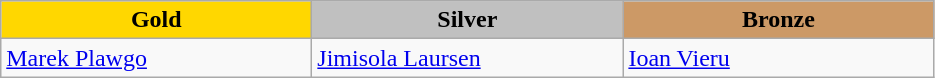<table class="wikitable" style="text-align:left">
<tr align="center">
<td width=200 bgcolor=gold><strong>Gold</strong></td>
<td width=200 bgcolor=silver><strong>Silver</strong></td>
<td width=200 bgcolor=CC9966><strong>Bronze</strong></td>
</tr>
<tr>
<td><a href='#'>Marek Plawgo</a><br><em></em></td>
<td><a href='#'>Jimisola Laursen</a><br><em></em></td>
<td><a href='#'>Ioan Vieru</a><br><em></em></td>
</tr>
</table>
